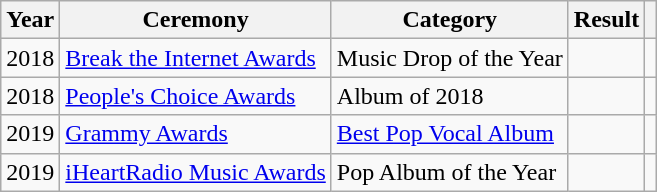<table class="wikitable sortable plainrowheaders">
<tr>
<th scope="col">Year</th>
<th scope="col">Ceremony</th>
<th scope="col">Category</th>
<th scope="col">Result</th>
<th scope="col" class="unsortable"></th>
</tr>
<tr>
<td>2018</td>
<td><a href='#'>Break the Internet Awards</a></td>
<td>Music Drop of the Year</td>
<td></td>
<td></td>
</tr>
<tr>
<td>2018</td>
<td><a href='#'>People's Choice Awards</a></td>
<td>Album of 2018</td>
<td></td>
<td style="text-align:center;"></td>
</tr>
<tr>
<td>2019</td>
<td><a href='#'>Grammy Awards</a></td>
<td><a href='#'>Best Pop Vocal Album</a></td>
<td></td>
<td style="text-align:center;"></td>
</tr>
<tr>
<td>2019</td>
<td><a href='#'>iHeartRadio Music Awards</a></td>
<td>Pop Album of the Year</td>
<td></td>
<td style="text-align:center;"></td>
</tr>
</table>
